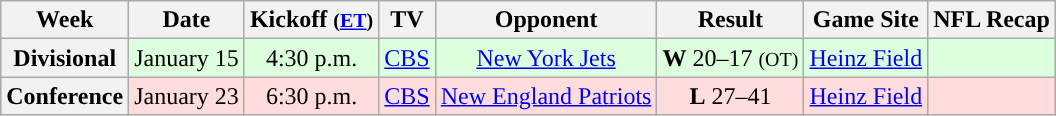<table class="wikitable" style="text-align:center;">
<tr>
<th>Week</th>
<th>Date</th>
<th>Kickoff <small>(<a href='#'>ET</a>)</small></th>
<th>TV</th>
<th>Opponent</th>
<th>Result</th>
<th>Game Site</th>
<th>NFL Recap</th>
</tr>
<tr style="background: #ddffdd;">
<th>Divisional</th>
<td>January 15</td>
<td>4:30 p.m.</td>
<td><a href='#'>CBS</a></td>
<td><a href='#'>New York Jets</a></td>
<td><strong>W</strong> 20–17 <small>(OT)</small></td>
<td><a href='#'>Heinz Field</a></td>
<td></td>
</tr>
<tr style="background:#ffdddd;">
<th>Conference</th>
<td>January 23</td>
<td>6:30 p.m.</td>
<td><a href='#'>CBS</a></td>
<td><a href='#'>New England Patriots</a></td>
<td><strong>L</strong> 27–41</td>
<td><a href='#'>Heinz Field</a></td>
<td></td>
</tr>
</table>
